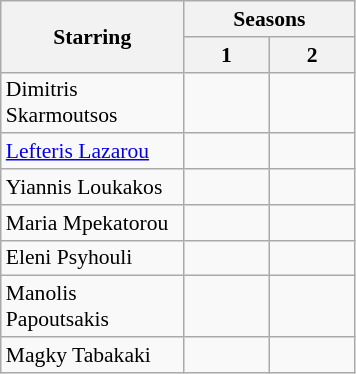<table class="wikitable plainrowheaders" style="font-size:90%">
<tr>
<th scope="col" style="width:8em" rowspan="2">Starring</th>
<th scope="col" colspan="2">Seasons</th>
</tr>
<tr>
<th scope="col" style="width:3.5em">1</th>
<th scope="col" style="width:3.5em">2</th>
</tr>
<tr>
<td scope="row">Dimitris Skarmoutsos</td>
<td></td>
<td></td>
</tr>
<tr>
<td scope="row"><a href='#'>Lefteris Lazarou</a></td>
<td></td>
<td></td>
</tr>
<tr>
<td scope="row">Yiannis Loukakos</td>
<td></td>
<td></td>
</tr>
<tr>
<td scope="row">Maria Mpekatorou</td>
<td></td>
<td></td>
</tr>
<tr>
<td scope="row">Eleni Psyhouli</td>
<td></td>
<td></td>
</tr>
<tr>
<td scope="row">Manolis Papoutsakis</td>
<td></td>
<td></td>
</tr>
<tr>
<td scope="row">Magky Tabakaki</td>
<td></td>
<td></td>
</tr>
</table>
